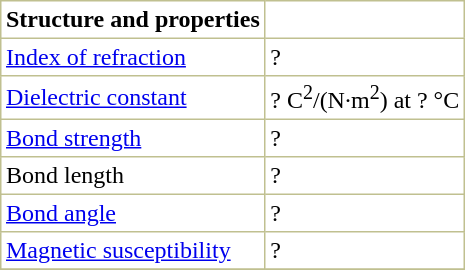<table border="1" cellspacing="0" cellpadding="3" style="margin: 0 0 0 0.5em; background: #FFFFFF; border-collapse: collapse; border-color: #C0C090;">
<tr>
<th>Structure and properties</th>
</tr>
<tr>
<td><a href='#'>Index of refraction</a></td>
<td>? </td>
</tr>
<tr>
<td><a href='#'>Dielectric constant</a></td>
<td>? C<sup>2</sup>/(N·m<sup>2</sup>) at ? °C </td>
</tr>
<tr>
<td><a href='#'>Bond strength</a></td>
<td>? </td>
</tr>
<tr>
<td>Bond length</td>
<td>?</td>
</tr>
<tr>
<td><a href='#'>Bond angle</a></td>
<td>?</td>
</tr>
<tr>
<td><a href='#'>Magnetic susceptibility</a></td>
<td>?</td>
</tr>
<tr>
</tr>
</table>
